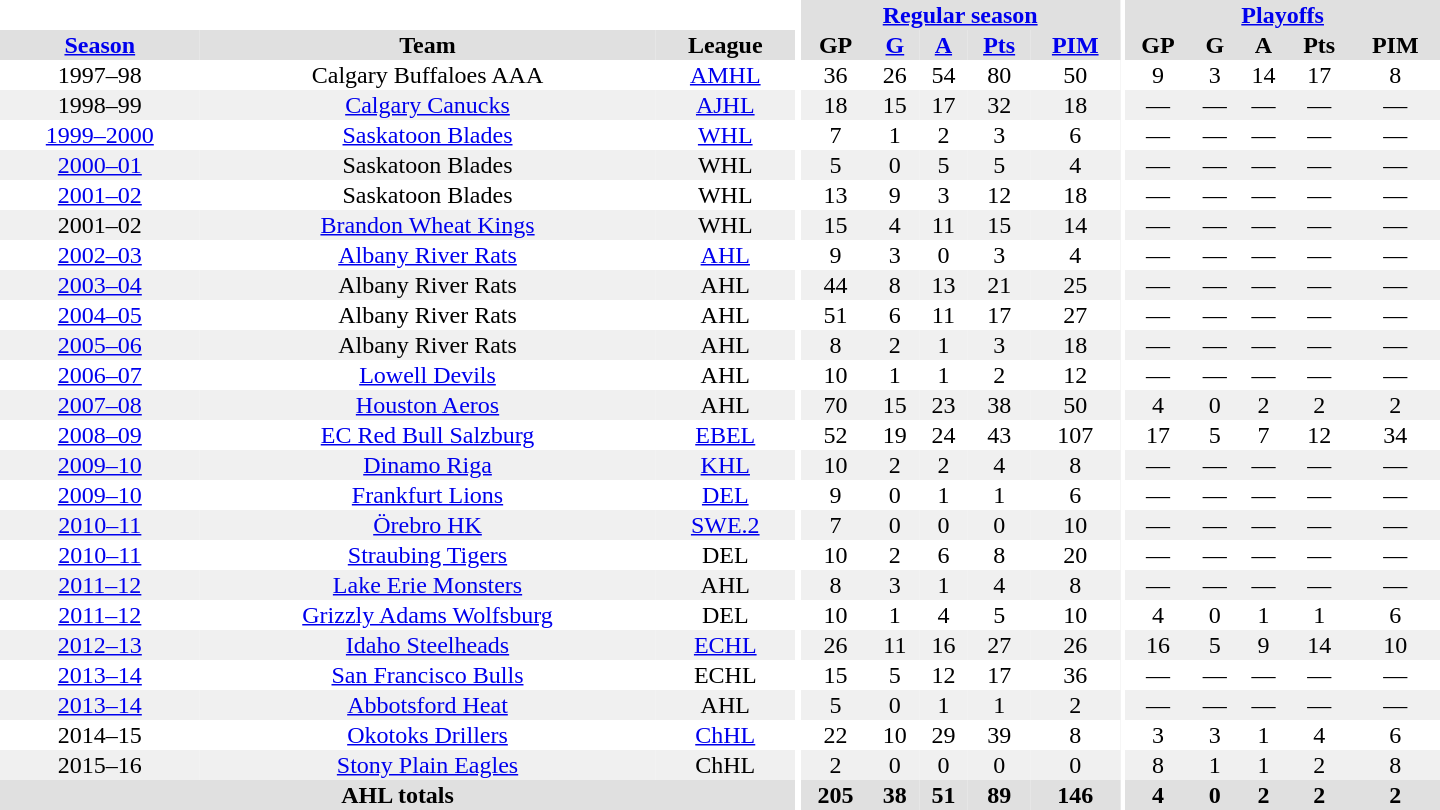<table border="0" cellpadding="1" cellspacing="0" style="text-align:center; width:60em;">
<tr bgcolor="#e0e0e0">
<th colspan="3" bgcolor="#ffffff"></th>
<th rowspan="99" bgcolor="#ffffff"></th>
<th colspan="5"><a href='#'>Regular season</a></th>
<th rowspan="99" bgcolor="#ffffff"></th>
<th colspan="5"><a href='#'>Playoffs</a></th>
</tr>
<tr bgcolor="#e0e0e0">
<th><a href='#'>Season</a></th>
<th>Team</th>
<th>League</th>
<th>GP</th>
<th><a href='#'>G</a></th>
<th><a href='#'>A</a></th>
<th><a href='#'>Pts</a></th>
<th><a href='#'>PIM</a></th>
<th>GP</th>
<th>G</th>
<th>A</th>
<th>Pts</th>
<th>PIM</th>
</tr>
<tr>
<td>1997–98</td>
<td>Calgary Buffaloes AAA</td>
<td><a href='#'>AMHL</a></td>
<td>36</td>
<td>26</td>
<td>54</td>
<td>80</td>
<td>50</td>
<td>9</td>
<td>3</td>
<td>14</td>
<td>17</td>
<td>8</td>
</tr>
<tr bgcolor="#f0f0f0">
<td>1998–99</td>
<td><a href='#'>Calgary Canucks</a></td>
<td><a href='#'>AJHL</a></td>
<td>18</td>
<td>15</td>
<td>17</td>
<td>32</td>
<td>18</td>
<td>—</td>
<td>—</td>
<td>—</td>
<td>—</td>
<td>—</td>
</tr>
<tr>
<td><a href='#'>1999–2000</a></td>
<td><a href='#'>Saskatoon Blades</a></td>
<td><a href='#'>WHL</a></td>
<td>7</td>
<td>1</td>
<td>2</td>
<td>3</td>
<td>6</td>
<td>—</td>
<td>—</td>
<td>—</td>
<td>—</td>
<td>—</td>
</tr>
<tr bgcolor="#f0f0f0">
<td><a href='#'>2000–01</a></td>
<td>Saskatoon Blades</td>
<td>WHL</td>
<td>5</td>
<td>0</td>
<td>5</td>
<td>5</td>
<td>4</td>
<td>—</td>
<td>—</td>
<td>—</td>
<td>—</td>
<td>—</td>
</tr>
<tr>
<td><a href='#'>2001–02</a></td>
<td>Saskatoon Blades</td>
<td>WHL</td>
<td>13</td>
<td>9</td>
<td>3</td>
<td>12</td>
<td>18</td>
<td>—</td>
<td>—</td>
<td>—</td>
<td>—</td>
<td>—</td>
</tr>
<tr bgcolor="#f0f0f0">
<td>2001–02</td>
<td><a href='#'>Brandon Wheat Kings</a></td>
<td>WHL</td>
<td>15</td>
<td>4</td>
<td>11</td>
<td>15</td>
<td>14</td>
<td>—</td>
<td>—</td>
<td>—</td>
<td>—</td>
<td>—</td>
</tr>
<tr>
<td><a href='#'>2002–03</a></td>
<td><a href='#'>Albany River Rats</a></td>
<td><a href='#'>AHL</a></td>
<td>9</td>
<td>3</td>
<td>0</td>
<td>3</td>
<td>4</td>
<td>—</td>
<td>—</td>
<td>—</td>
<td>—</td>
<td>—</td>
</tr>
<tr bgcolor="#f0f0f0">
<td><a href='#'>2003–04</a></td>
<td>Albany River Rats</td>
<td>AHL</td>
<td>44</td>
<td>8</td>
<td>13</td>
<td>21</td>
<td>25</td>
<td>—</td>
<td>—</td>
<td>—</td>
<td>—</td>
<td>—</td>
</tr>
<tr>
<td><a href='#'>2004–05</a></td>
<td>Albany River Rats</td>
<td>AHL</td>
<td>51</td>
<td>6</td>
<td>11</td>
<td>17</td>
<td>27</td>
<td>—</td>
<td>—</td>
<td>—</td>
<td>—</td>
<td>—</td>
</tr>
<tr bgcolor="#f0f0f0">
<td><a href='#'>2005–06</a></td>
<td>Albany River Rats</td>
<td>AHL</td>
<td>8</td>
<td>2</td>
<td>1</td>
<td>3</td>
<td>18</td>
<td>—</td>
<td>—</td>
<td>—</td>
<td>—</td>
<td>—</td>
</tr>
<tr>
<td><a href='#'>2006–07</a></td>
<td><a href='#'>Lowell Devils</a></td>
<td>AHL</td>
<td>10</td>
<td>1</td>
<td>1</td>
<td>2</td>
<td>12</td>
<td>—</td>
<td>—</td>
<td>—</td>
<td>—</td>
<td>—</td>
</tr>
<tr bgcolor="#f0f0f0">
<td><a href='#'>2007–08</a></td>
<td><a href='#'>Houston Aeros</a></td>
<td>AHL</td>
<td>70</td>
<td>15</td>
<td>23</td>
<td>38</td>
<td>50</td>
<td>4</td>
<td>0</td>
<td>2</td>
<td>2</td>
<td>2</td>
</tr>
<tr>
<td><a href='#'>2008–09</a></td>
<td><a href='#'>EC Red Bull Salzburg</a></td>
<td><a href='#'>EBEL</a></td>
<td>52</td>
<td>19</td>
<td>24</td>
<td>43</td>
<td>107</td>
<td>17</td>
<td>5</td>
<td>7</td>
<td>12</td>
<td>34</td>
</tr>
<tr bgcolor="#f0f0f0">
<td><a href='#'>2009–10</a></td>
<td><a href='#'>Dinamo Riga</a></td>
<td><a href='#'>KHL</a></td>
<td>10</td>
<td>2</td>
<td>2</td>
<td>4</td>
<td>8</td>
<td>—</td>
<td>—</td>
<td>—</td>
<td>—</td>
<td>—</td>
</tr>
<tr>
<td><a href='#'>2009–10</a></td>
<td><a href='#'>Frankfurt Lions</a></td>
<td><a href='#'>DEL</a></td>
<td>9</td>
<td>0</td>
<td>1</td>
<td>1</td>
<td>6</td>
<td>—</td>
<td>—</td>
<td>—</td>
<td>—</td>
<td>—</td>
</tr>
<tr bgcolor="#f0f0f0">
<td><a href='#'>2010–11</a></td>
<td><a href='#'>Örebro HK</a></td>
<td><a href='#'>SWE.2</a></td>
<td>7</td>
<td>0</td>
<td>0</td>
<td>0</td>
<td>10</td>
<td>—</td>
<td>—</td>
<td>—</td>
<td>—</td>
<td>—</td>
</tr>
<tr>
<td><a href='#'>2010–11</a></td>
<td><a href='#'>Straubing Tigers</a></td>
<td>DEL</td>
<td>10</td>
<td>2</td>
<td>6</td>
<td>8</td>
<td>20</td>
<td>—</td>
<td>—</td>
<td>—</td>
<td>—</td>
<td>—</td>
</tr>
<tr bgcolor="#f0f0f0">
<td><a href='#'>2011–12</a></td>
<td><a href='#'>Lake Erie Monsters</a></td>
<td>AHL</td>
<td>8</td>
<td>3</td>
<td>1</td>
<td>4</td>
<td>8</td>
<td>—</td>
<td>—</td>
<td>—</td>
<td>—</td>
<td>—</td>
</tr>
<tr>
<td><a href='#'>2011–12</a></td>
<td><a href='#'>Grizzly Adams Wolfsburg</a></td>
<td>DEL</td>
<td>10</td>
<td>1</td>
<td>4</td>
<td>5</td>
<td>10</td>
<td>4</td>
<td>0</td>
<td>1</td>
<td>1</td>
<td>6</td>
</tr>
<tr bgcolor="#f0f0f0">
<td><a href='#'>2012–13</a></td>
<td><a href='#'>Idaho Steelheads</a></td>
<td><a href='#'>ECHL</a></td>
<td>26</td>
<td>11</td>
<td>16</td>
<td>27</td>
<td>26</td>
<td>16</td>
<td>5</td>
<td>9</td>
<td>14</td>
<td>10</td>
</tr>
<tr>
<td><a href='#'>2013–14</a></td>
<td><a href='#'>San Francisco Bulls</a></td>
<td>ECHL</td>
<td>15</td>
<td>5</td>
<td>12</td>
<td>17</td>
<td>36</td>
<td>—</td>
<td>—</td>
<td>—</td>
<td>—</td>
<td>—</td>
</tr>
<tr bgcolor="#f0f0f0">
<td><a href='#'>2013–14</a></td>
<td><a href='#'>Abbotsford Heat</a></td>
<td>AHL</td>
<td>5</td>
<td>0</td>
<td>1</td>
<td>1</td>
<td>2</td>
<td>—</td>
<td>—</td>
<td>—</td>
<td>—</td>
<td>—</td>
</tr>
<tr>
<td>2014–15</td>
<td><a href='#'>Okotoks Drillers</a></td>
<td><a href='#'>ChHL</a></td>
<td>22</td>
<td>10</td>
<td>29</td>
<td>39</td>
<td>8</td>
<td>3</td>
<td>3</td>
<td>1</td>
<td>4</td>
<td>6</td>
</tr>
<tr bgcolor="#f0f0f0">
<td>2015–16</td>
<td><a href='#'>Stony Plain Eagles</a></td>
<td>ChHL</td>
<td>2</td>
<td>0</td>
<td>0</td>
<td>0</td>
<td>0</td>
<td>8</td>
<td>1</td>
<td>1</td>
<td>2</td>
<td>8</td>
</tr>
<tr bgcolor="#e0e0e0">
<th colspan="3">AHL totals</th>
<th>205</th>
<th>38</th>
<th>51</th>
<th>89</th>
<th>146</th>
<th>4</th>
<th>0</th>
<th>2</th>
<th>2</th>
<th>2</th>
</tr>
</table>
